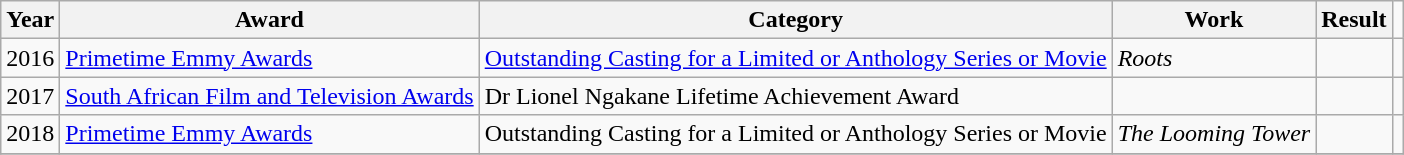<table class="wikitable plainrowheaders">
<tr>
<th>Year</th>
<th>Award</th>
<th>Category</th>
<th>Work</th>
<th>Result</th>
</tr>
<tr>
<td>2016</td>
<td><a href='#'>Primetime Emmy Awards</a></td>
<td><a href='#'>Outstanding Casting for a Limited or Anthology Series or Movie</a></td>
<td><em>Roots</em></td>
<td></td>
<td></td>
</tr>
<tr>
<td>2017</td>
<td><a href='#'>South African Film and Television Awards</a></td>
<td>Dr Lionel Ngakane Lifetime Achievement Award</td>
<td></td>
<td></td>
<td></td>
</tr>
<tr>
<td>2018</td>
<td><a href='#'>Primetime Emmy Awards</a></td>
<td>Outstanding Casting for a Limited or Anthology Series or Movie</td>
<td><em>The Looming Tower</em></td>
<td></td>
<td></td>
</tr>
<tr>
</tr>
</table>
